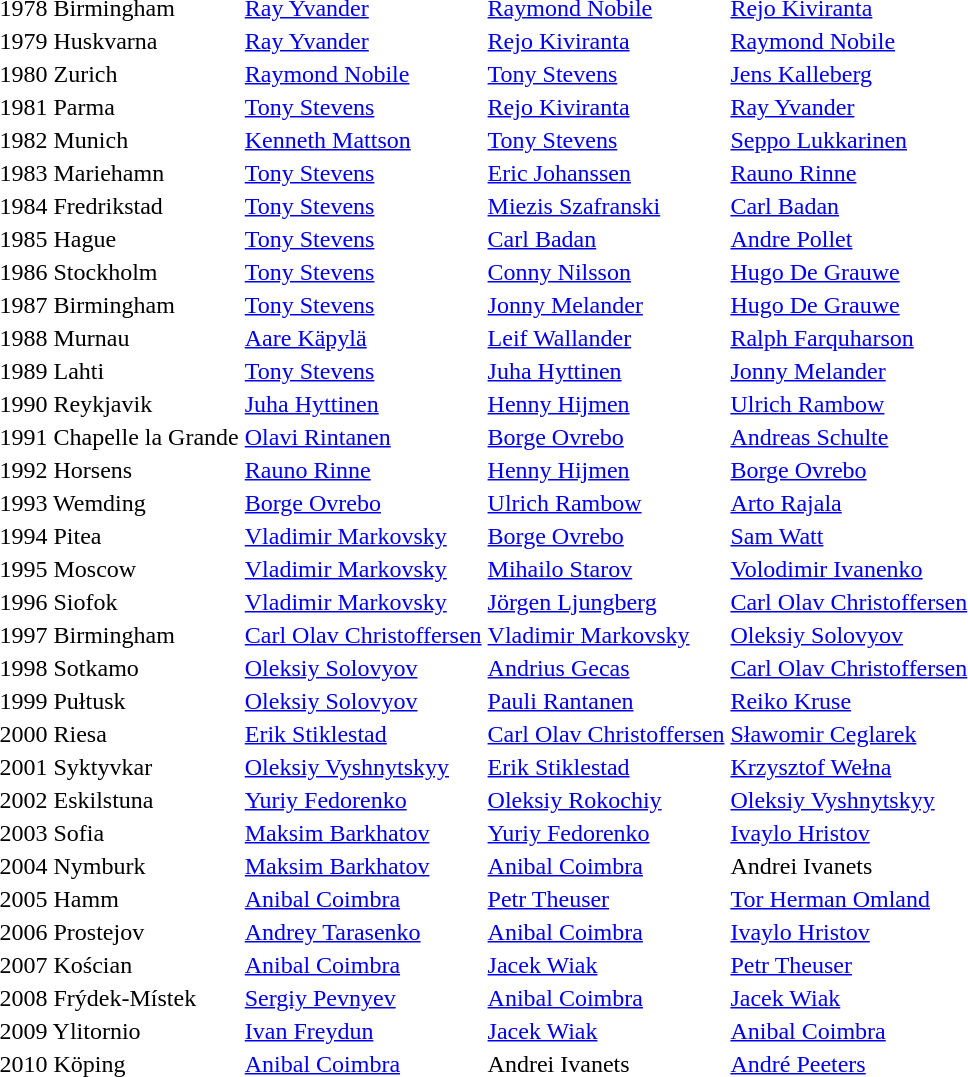<table>
<tr>
<td>1978 Birmingham</td>
<td> <a href='#'>Ray Yvander</a></td>
<td> <a href='#'>Raymond Nobile</a></td>
<td> <a href='#'>Rejo Kiviranta</a></td>
</tr>
<tr>
<td>1979 Huskvarna</td>
<td> <a href='#'>Ray Yvander</a></td>
<td> <a href='#'>Rejo Kiviranta</a></td>
<td> <a href='#'>Raymond Nobile</a></td>
</tr>
<tr>
<td>1980 Zurich</td>
<td> <a href='#'>Raymond Nobile</a></td>
<td> <a href='#'>Tony Stevens</a></td>
<td> <a href='#'>Jens Kalleberg</a></td>
</tr>
<tr>
<td>1981 Parma</td>
<td> <a href='#'>Tony Stevens</a></td>
<td> <a href='#'>Rejo Kiviranta</a></td>
<td> <a href='#'>Ray Yvander</a></td>
</tr>
<tr>
<td>1982 Munich</td>
<td> <a href='#'>Kenneth Mattson</a></td>
<td> <a href='#'>Tony Stevens</a></td>
<td> <a href='#'>Seppo Lukkarinen</a></td>
</tr>
<tr>
<td>1983 Mariehamn</td>
<td> <a href='#'>Tony Stevens</a></td>
<td> <a href='#'>Eric Johanssen</a></td>
<td> <a href='#'>Rauno Rinne</a></td>
</tr>
<tr>
<td>1984 Fredrikstad</td>
<td> <a href='#'>Tony Stevens</a></td>
<td> <a href='#'>Miezis Szafranski</a></td>
<td> <a href='#'>Carl Badan</a></td>
</tr>
<tr>
<td>1985 Hague</td>
<td> <a href='#'>Tony Stevens</a></td>
<td> <a href='#'>Carl Badan</a></td>
<td> <a href='#'>Andre Pollet</a></td>
</tr>
<tr>
<td>1986 Stockholm</td>
<td> <a href='#'>Tony Stevens</a></td>
<td> <a href='#'>Conny Nilsson</a></td>
<td> <a href='#'>Hugo De Grauwe</a></td>
</tr>
<tr>
<td>1987 Birmingham</td>
<td> <a href='#'>Tony Stevens</a></td>
<td> <a href='#'>Jonny Melander</a></td>
<td> <a href='#'>Hugo De Grauwe</a></td>
</tr>
<tr>
<td>1988 Murnau</td>
<td> <a href='#'>Aare Käpylä</a></td>
<td> <a href='#'>Leif Wallander</a></td>
<td> <a href='#'>Ralph Farquharson</a></td>
</tr>
<tr>
<td>1989 Lahti</td>
<td> <a href='#'>Tony Stevens</a></td>
<td> <a href='#'>Juha Hyttinen</a></td>
<td> <a href='#'>Jonny Melander</a></td>
</tr>
<tr>
<td>1990 Reykjavik</td>
<td> <a href='#'>Juha Hyttinen</a></td>
<td> <a href='#'>Henny Hijmen</a></td>
<td> <a href='#'>Ulrich Rambow</a></td>
</tr>
<tr>
<td>1991 Chapelle la Grande</td>
<td> <a href='#'>Olavi Rintanen</a></td>
<td> <a href='#'>Borge Ovrebo</a></td>
<td> <a href='#'>Andreas Schulte</a></td>
</tr>
<tr>
<td>1992 Horsens</td>
<td> <a href='#'>Rauno Rinne</a></td>
<td> <a href='#'>Henny Hijmen</a></td>
<td> <a href='#'>Borge Ovrebo</a></td>
</tr>
<tr>
<td>1993 Wemding</td>
<td> <a href='#'>Borge Ovrebo</a></td>
<td> <a href='#'>Ulrich Rambow</a></td>
<td> <a href='#'>Arto Rajala</a></td>
</tr>
<tr>
<td>1994 Pitea</td>
<td> <a href='#'>Vladimir Markovsky</a></td>
<td> <a href='#'>Borge Ovrebo</a></td>
<td> <a href='#'>Sam Watt</a></td>
</tr>
<tr>
<td>1995 Moscow</td>
<td> <a href='#'>Vladimir Markovsky</a></td>
<td> <a href='#'>Mihailo Starov</a></td>
<td> <a href='#'>Volodimir Ivanenko</a></td>
</tr>
<tr>
<td>1996 Siofok</td>
<td> <a href='#'>Vladimir Markovsky</a></td>
<td> <a href='#'>Jörgen Ljungberg</a></td>
<td> <a href='#'>Carl Olav Christoffersen</a></td>
</tr>
<tr>
<td>1997 Birmingham</td>
<td> <a href='#'>Carl Olav Christoffersen</a></td>
<td> <a href='#'>Vladimir Markovsky</a></td>
<td> <a href='#'>Oleksiy Solovyov</a></td>
</tr>
<tr>
<td>1998 Sotkamo</td>
<td> <a href='#'>Oleksiy Solovyov</a></td>
<td> <a href='#'>Andrius Gecas</a></td>
<td> <a href='#'>Carl Olav Christoffersen</a></td>
</tr>
<tr>
<td>1999 Pułtusk</td>
<td> <a href='#'>Oleksiy Solovyov</a></td>
<td> <a href='#'>Pauli Rantanen</a></td>
<td> <a href='#'>Reiko Kruse</a></td>
</tr>
<tr>
<td>2000 Riesa</td>
<td> <a href='#'>Erik Stiklestad</a></td>
<td> <a href='#'>Carl Olav Christoffersen</a></td>
<td> <a href='#'>Sławomir Ceglarek</a></td>
</tr>
<tr>
<td>2001 Syktyvkar</td>
<td> <a href='#'>Oleksiy Vyshnytskyy</a></td>
<td> <a href='#'>Erik Stiklestad</a></td>
<td> <a href='#'>Krzysztof Wełna</a></td>
</tr>
<tr>
<td>2002 Eskilstuna</td>
<td> <a href='#'>Yuriy Fedorenko</a></td>
<td> <a href='#'>Oleksiy Rokochiy</a></td>
<td> <a href='#'>Oleksiy Vyshnytskyy</a></td>
</tr>
<tr>
<td>2003 Sofia</td>
<td> <a href='#'>Maksim Barkhatov</a></td>
<td> <a href='#'>Yuriy Fedorenko</a></td>
<td> <a href='#'>Ivaylo Hristov</a></td>
</tr>
<tr>
<td>2004 Nymburk</td>
<td> <a href='#'>Maksim Barkhatov</a></td>
<td> <a href='#'>Anibal Coimbra</a></td>
<td> Andrei Ivanets</td>
</tr>
<tr>
<td>2005 Hamm</td>
<td> <a href='#'>Anibal Coimbra</a></td>
<td> <a href='#'>Petr Theuser</a></td>
<td> <a href='#'>Tor Herman Omland</a></td>
</tr>
<tr>
<td>2006 Prostejov</td>
<td> <a href='#'>Andrey Tarasenko</a></td>
<td> <a href='#'>Anibal Coimbra</a></td>
<td> <a href='#'>Ivaylo Hristov</a></td>
</tr>
<tr>
<td>2007 Kościan</td>
<td> <a href='#'>Anibal Coimbra</a></td>
<td> <a href='#'>Jacek Wiak</a></td>
<td> <a href='#'>Petr Theuser</a></td>
</tr>
<tr>
<td>2008 Frýdek-Místek</td>
<td> <a href='#'>Sergiy Pevnyev</a></td>
<td> <a href='#'>Anibal Coimbra</a></td>
<td> <a href='#'>Jacek Wiak</a></td>
</tr>
<tr>
<td>2009 Ylitornio</td>
<td> <a href='#'>Ivan Freydun</a></td>
<td> <a href='#'>Jacek Wiak</a></td>
<td> <a href='#'>Anibal Coimbra</a></td>
</tr>
<tr>
<td>2010 Köping</td>
<td> <a href='#'>Anibal Coimbra</a></td>
<td> Andrei Ivanets</td>
<td> <a href='#'>André Peeters</a></td>
</tr>
</table>
